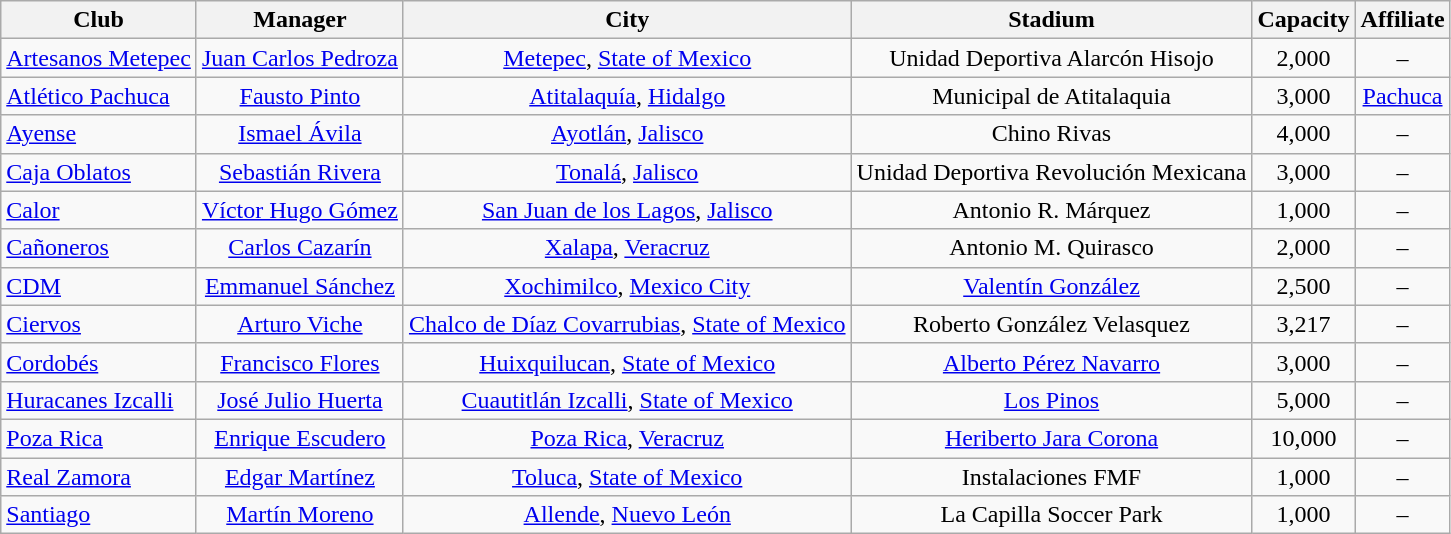<table class="wikitable sortable" style="text-align: center;">
<tr>
<th>Club</th>
<th>Manager</th>
<th>City</th>
<th>Stadium</th>
<th>Capacity</th>
<th>Affiliate</th>
</tr>
<tr>
<td align="left"><a href='#'>Artesanos Metepec</a></td>
<td> <a href='#'>Juan Carlos Pedroza</a></td>
<td><a href='#'>Metepec</a>, <a href='#'>State of Mexico</a></td>
<td>Unidad Deportiva Alarcón Hisojo</td>
<td>2,000</td>
<td>–</td>
</tr>
<tr>
<td align="left"><a href='#'>Atlético Pachuca</a></td>
<td> <a href='#'>Fausto Pinto</a></td>
<td><a href='#'>Atitalaquía</a>, <a href='#'>Hidalgo</a></td>
<td>Municipal de Atitalaquia</td>
<td>3,000</td>
<td><a href='#'>Pachuca</a></td>
</tr>
<tr>
<td align="left"><a href='#'>Ayense</a></td>
<td> <a href='#'>Ismael Ávila</a></td>
<td><a href='#'>Ayotlán</a>, <a href='#'>Jalisco</a></td>
<td>Chino Rivas</td>
<td>4,000</td>
<td>–</td>
</tr>
<tr>
<td align="left"><a href='#'>Caja Oblatos</a></td>
<td> <a href='#'>Sebastián Rivera</a></td>
<td><a href='#'>Tonalá</a>, <a href='#'>Jalisco</a></td>
<td>Unidad Deportiva Revolución Mexicana</td>
<td>3,000</td>
<td>–</td>
</tr>
<tr>
<td align="left"><a href='#'>Calor</a></td>
<td> <a href='#'>Víctor Hugo Gómez</a></td>
<td><a href='#'>San Juan de los Lagos</a>, <a href='#'>Jalisco</a></td>
<td>Antonio R. Márquez</td>
<td>1,000</td>
<td>–</td>
</tr>
<tr>
<td align="left"><a href='#'>Cañoneros</a></td>
<td> <a href='#'>Carlos Cazarín</a></td>
<td><a href='#'>Xalapa</a>, <a href='#'>Veracruz</a></td>
<td>Antonio M. Quirasco</td>
<td>2,000</td>
<td>–</td>
</tr>
<tr>
<td align="left"><a href='#'>CDM</a></td>
<td> <a href='#'>Emmanuel Sánchez</a></td>
<td><a href='#'>Xochimilco</a>, <a href='#'>Mexico City</a></td>
<td><a href='#'>Valentín González</a></td>
<td>2,500</td>
<td>–</td>
</tr>
<tr>
<td align="left"><a href='#'>Ciervos</a></td>
<td> <a href='#'>Arturo Viche</a></td>
<td><a href='#'>Chalco de Díaz Covarrubias</a>, <a href='#'>State of Mexico</a></td>
<td>Roberto González Velasquez</td>
<td>3,217</td>
<td>–</td>
</tr>
<tr>
<td align="left"><a href='#'>Cordobés</a></td>
<td> <a href='#'>Francisco Flores</a></td>
<td><a href='#'>Huixquilucan</a>, <a href='#'>State of Mexico</a></td>
<td><a href='#'>Alberto Pérez Navarro</a></td>
<td>3,000</td>
<td>–</td>
</tr>
<tr>
<td align="left"><a href='#'>Huracanes Izcalli</a></td>
<td> <a href='#'>José Julio Huerta</a></td>
<td><a href='#'>Cuautitlán Izcalli</a>, <a href='#'>State of Mexico</a></td>
<td><a href='#'>Los Pinos</a></td>
<td>5,000</td>
<td>–</td>
</tr>
<tr>
<td align="left"><a href='#'>Poza Rica</a></td>
<td> <a href='#'>Enrique Escudero</a></td>
<td><a href='#'>Poza Rica</a>, <a href='#'>Veracruz</a></td>
<td><a href='#'>Heriberto Jara Corona</a></td>
<td>10,000</td>
<td>–</td>
</tr>
<tr>
<td align="left"><a href='#'>Real Zamora</a></td>
<td> <a href='#'>Edgar Martínez</a></td>
<td><a href='#'>Toluca</a>, <a href='#'>State of Mexico</a></td>
<td>Instalaciones FMF</td>
<td>1,000</td>
<td>–</td>
</tr>
<tr>
<td align="left"><a href='#'>Santiago</a></td>
<td> <a href='#'>Martín Moreno</a></td>
<td><a href='#'>Allende</a>, <a href='#'>Nuevo León</a></td>
<td>La Capilla Soccer Park</td>
<td>1,000</td>
<td>–</td>
</tr>
</table>
